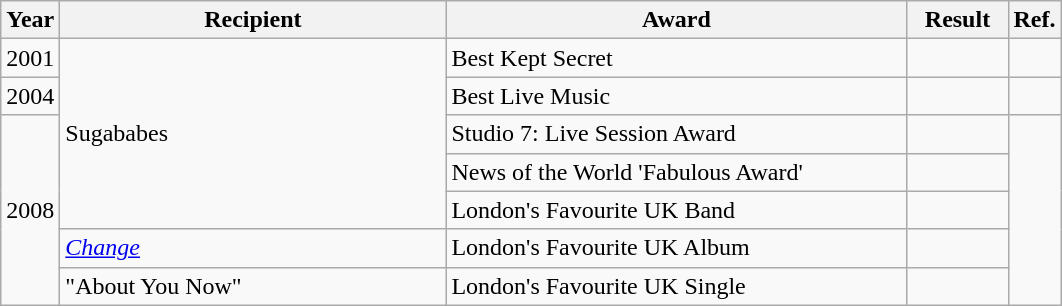<table class="wikitable">
<tr>
<th>Year</th>
<th width="250">Recipient</th>
<th width="300">Award</th>
<th width="60">Result</th>
<th>Ref.</th>
</tr>
<tr>
<td>2001</td>
<td rowspan="5">Sugababes</td>
<td>Best Kept Secret</td>
<td></td>
<td align="center"></td>
</tr>
<tr>
<td>2004</td>
<td>Best Live Music</td>
<td></td>
<td align="center"></td>
</tr>
<tr>
<td rowspan="5">2008</td>
<td>Studio 7: Live Session Award</td>
<td></td>
<td rowspan="5" align="center"></td>
</tr>
<tr>
<td>News of the World 'Fabulous Award'</td>
<td></td>
</tr>
<tr>
<td>London's Favourite UK Band</td>
<td></td>
</tr>
<tr>
<td><em><a href='#'>Change</a></em></td>
<td>London's Favourite UK Album</td>
<td></td>
</tr>
<tr>
<td>"About You Now"</td>
<td>London's Favourite UK Single</td>
<td></td>
</tr>
</table>
